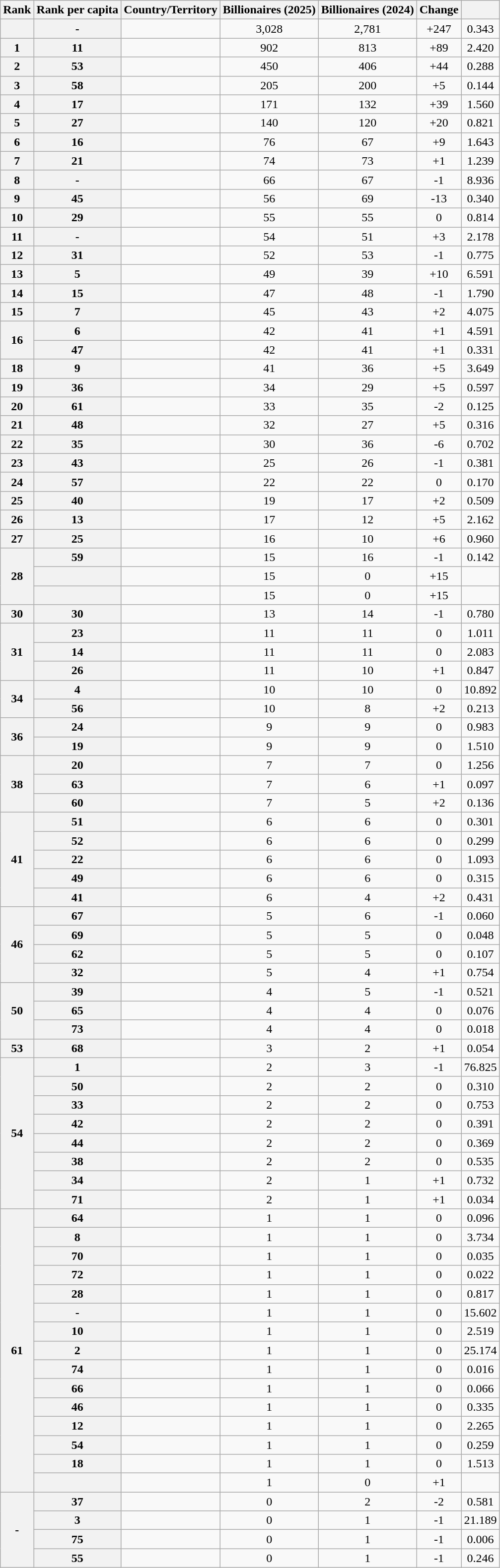<table class="wikitable sortable sticky-header">
<tr>
<th>Rank</th>
<th>Rank per  capita</th>
<th>Country/Territory</th>
<th>Billionaires (2025)</th>
<th>Billionaires (2024)</th>
<th>Change</th>
<th></th>
</tr>
<tr>
<th></th>
<th>-</th>
<td><strong></strong></td>
<td align="center">3,028</td>
<td align="center">2,781</td>
<td align="center">+247</td>
<td align="center">0.343</td>
</tr>
<tr>
<th>1</th>
<th>11</th>
<td></td>
<td align="center">902</td>
<td align="center">813</td>
<td align="center">+89</td>
<td align="center">2.420</td>
</tr>
<tr>
<th>2</th>
<th>53</th>
<td></td>
<td align="center">450</td>
<td align="center">406</td>
<td align="center">+44</td>
<td align="center">0.288</td>
</tr>
<tr>
<th>3</th>
<th>58</th>
<td></td>
<td align="center">205</td>
<td align="center">200</td>
<td align="center">+5</td>
<td align="center">0.144</td>
</tr>
<tr>
<th>4</th>
<th>17</th>
<td></td>
<td align="center">171</td>
<td align="center">132</td>
<td align="center">+39</td>
<td align="center">1.560</td>
</tr>
<tr>
<th>5</th>
<th>27</th>
<td></td>
<td align="center">140</td>
<td align="center">120</td>
<td align="center">+20</td>
<td align="center">0.821</td>
</tr>
<tr>
<th>6</th>
<th>16</th>
<td></td>
<td align="center">76</td>
<td align="center">67</td>
<td align="center">+9</td>
<td align="center">1.643</td>
</tr>
<tr>
<th>7</th>
<th>21</th>
<td></td>
<td align="center">74</td>
<td align="center">73</td>
<td align="center">+1</td>
<td align="center">1.239</td>
</tr>
<tr>
<th>8</th>
<th>-</th>
<td></td>
<td align="center">66</td>
<td align="center">67</td>
<td align="center">-1</td>
<td align="center">8.936</td>
</tr>
<tr>
<th>9</th>
<th>45</th>
<td></td>
<td align="center">56</td>
<td align="center">69</td>
<td align="center">-13</td>
<td align="center">0.340</td>
</tr>
<tr>
<th>10</th>
<th>29</th>
<td></td>
<td align="center">55</td>
<td align="center">55</td>
<td align="center">0</td>
<td align="center">0.814</td>
</tr>
<tr>
<th>11</th>
<th>-</th>
<td></td>
<td align="center">54</td>
<td align="center">51</td>
<td align="center">+3</td>
<td align="center">2.178</td>
</tr>
<tr>
<th>12</th>
<th>31</th>
<td></td>
<td align="center">52</td>
<td align="center">53</td>
<td align="center">-1</td>
<td align="center">0.775</td>
</tr>
<tr>
<th>13</th>
<th>5</th>
<td></td>
<td align="center">49</td>
<td align="center">39</td>
<td align="center">+10</td>
<td align="center">6.591</td>
</tr>
<tr>
<th>14</th>
<th>15</th>
<td></td>
<td align="center">47</td>
<td align="center">48</td>
<td align="center">-1</td>
<td align="center">1.790</td>
</tr>
<tr>
<th>15</th>
<th>7</th>
<td></td>
<td align="center">45</td>
<td align="center">43</td>
<td align="center">+2</td>
<td align="center">4.075</td>
</tr>
<tr>
<th rowspan="2">16</th>
<th>6</th>
<td></td>
<td align="center">42</td>
<td align="center">41</td>
<td align="center">+1</td>
<td align="center">4.591</td>
</tr>
<tr>
<th>47</th>
<td></td>
<td align="center">42</td>
<td align="center">41</td>
<td align="center">+1</td>
<td align="center">0.331</td>
</tr>
<tr>
<th>18</th>
<th>9</th>
<td></td>
<td align="center">41</td>
<td align="center">36</td>
<td align="center">+5</td>
<td align="center">3.649</td>
</tr>
<tr>
<th>19</th>
<th>36</th>
<td></td>
<td align="center">34</td>
<td align="center">29</td>
<td align="center">+5</td>
<td align="center">0.597</td>
</tr>
<tr>
<th>20</th>
<th>61</th>
<td></td>
<td align="center">33</td>
<td align="center">35</td>
<td align="center">-2</td>
<td align="center">0.125</td>
</tr>
<tr>
<th>21</th>
<th>48</th>
<td></td>
<td align="center">32</td>
<td align="center">27</td>
<td align="center">+5</td>
<td align="center">0.316</td>
</tr>
<tr>
<th>22</th>
<th>35</th>
<td></td>
<td align="center">30</td>
<td align="center">36</td>
<td align="center">-6</td>
<td align="center">0.702</td>
</tr>
<tr>
<th>23</th>
<th>43</th>
<td></td>
<td align="center">25</td>
<td align="center">26</td>
<td align="center">-1</td>
<td align="center">0.381</td>
</tr>
<tr>
<th>24</th>
<th>57</th>
<td></td>
<td align="center">22</td>
<td align="center">22</td>
<td align="center">0</td>
<td align="center">0.170</td>
</tr>
<tr>
<th>25</th>
<th>40</th>
<td></td>
<td align="center">19</td>
<td align="center">17</td>
<td align="center">+2</td>
<td align="center">0.509</td>
</tr>
<tr>
<th>26</th>
<th>13</th>
<td></td>
<td align="center">17</td>
<td align="center">12</td>
<td align="center">+5</td>
<td align="center">2.162</td>
</tr>
<tr>
<th>27</th>
<th>25</th>
<td></td>
<td align="center">16</td>
<td align="center">10</td>
<td align="center">+6</td>
<td align="center">0.960</td>
</tr>
<tr>
<th rowspan="3">28</th>
<th>59</th>
<td></td>
<td align="center">15</td>
<td align="center">16</td>
<td align="center">-1</td>
<td align="center">0.142</td>
</tr>
<tr>
<th></th>
<td></td>
<td align="center">15</td>
<td align="center">0</td>
<td align="center">+15</td>
<td></td>
</tr>
<tr>
<th></th>
<td></td>
<td align="center">15</td>
<td align="center">0</td>
<td align="center">+15</td>
<td></td>
</tr>
<tr>
<th>30</th>
<th>30</th>
<td></td>
<td align="center">13</td>
<td align="center">14</td>
<td align="center">-1</td>
<td align="center">0.780</td>
</tr>
<tr>
<th rowspan="3">31</th>
<th>23</th>
<td></td>
<td align="center">11</td>
<td align="center">11</td>
<td align="center">0</td>
<td align="center">1.011</td>
</tr>
<tr>
<th>14</th>
<td></td>
<td align="center">11</td>
<td align="center">11</td>
<td align="center">0</td>
<td align="center">2.083</td>
</tr>
<tr>
<th>26</th>
<td></td>
<td align="center">11</td>
<td align="center">10</td>
<td align="center">+1</td>
<td align="center">0.847</td>
</tr>
<tr>
<th rowspan="2">34</th>
<th>4</th>
<td></td>
<td align="center">10</td>
<td align="center">10</td>
<td align="center">0</td>
<td align="center">10.892</td>
</tr>
<tr>
<th>56</th>
<td></td>
<td align="center">10</td>
<td align="center">8</td>
<td align="center">+2</td>
<td align="center">0.213</td>
</tr>
<tr>
<th rowspan="2">36</th>
<th>24</th>
<td></td>
<td align="center">9</td>
<td align="center">9</td>
<td align="center">0</td>
<td align="center">0.983</td>
</tr>
<tr>
<th>19</th>
<td></td>
<td align="center">9</td>
<td align="center">9</td>
<td align="center">0</td>
<td align="center">1.510</td>
</tr>
<tr>
<th rowspan="3">38</th>
<th>20</th>
<td></td>
<td align="center">7</td>
<td align="center">7</td>
<td align="center">0</td>
<td align="center">1.256</td>
</tr>
<tr>
<th>63</th>
<td></td>
<td align="center">7</td>
<td align="center">6</td>
<td align="center">+1</td>
<td align="center">0.097</td>
</tr>
<tr>
<th>60</th>
<td></td>
<td align="center">7</td>
<td align="center">5</td>
<td align="center">+2</td>
<td align="center">0.136</td>
</tr>
<tr>
<th rowspan="5">41</th>
<th>51</th>
<td></td>
<td align="center">6</td>
<td align="center">6</td>
<td align="center">0</td>
<td align="center">0.301</td>
</tr>
<tr>
<th>52</th>
<td></td>
<td align="center">6</td>
<td align="center">6</td>
<td align="center">0</td>
<td align="center">0.299</td>
</tr>
<tr>
<th>22</th>
<td></td>
<td align="center">6</td>
<td align="center">6</td>
<td align="center">0</td>
<td align="center">1.093</td>
</tr>
<tr>
<th>49</th>
<td></td>
<td align="center">6</td>
<td align="center">6</td>
<td align="center">0</td>
<td align="center">0.315</td>
</tr>
<tr>
<th>41</th>
<td></td>
<td align="center">6</td>
<td align="center">4</td>
<td align="center">+2</td>
<td align="center">0.431</td>
</tr>
<tr>
<th rowspan="4">46</th>
<th>67</th>
<td></td>
<td align="center">5</td>
<td align="center">6</td>
<td align="center">-1</td>
<td align="center">0.060</td>
</tr>
<tr>
<th>69</th>
<td></td>
<td align="center">5</td>
<td align="center">5</td>
<td align="center">0</td>
<td align="center">0.048</td>
</tr>
<tr>
<th>62</th>
<td></td>
<td align="center">5</td>
<td align="center">5</td>
<td align="center">0</td>
<td align="center">0.107</td>
</tr>
<tr>
<th>32</th>
<td></td>
<td align="center">5</td>
<td align="center">4</td>
<td align="center">+1</td>
<td align="center">0.754</td>
</tr>
<tr>
<th rowspan="3">50</th>
<th>39</th>
<td></td>
<td align="center">4</td>
<td align="center">5</td>
<td align="center">-1</td>
<td align="center">0.521</td>
</tr>
<tr>
<th>65</th>
<td></td>
<td align="center">4</td>
<td align="center">4</td>
<td align="center">0</td>
<td align="center">0.076</td>
</tr>
<tr>
<th>73</th>
<td></td>
<td align="center">4</td>
<td align="center">4</td>
<td align="center">0</td>
<td align="center">0.018</td>
</tr>
<tr>
<th>53</th>
<th>68</th>
<td></td>
<td align="center">3</td>
<td align="center">2</td>
<td align="center">+1</td>
<td align="center">0.054</td>
</tr>
<tr>
<th rowspan="8">54</th>
<th>1</th>
<td></td>
<td align="center">2</td>
<td align="center">3</td>
<td align="center">-1</td>
<td align="center">76.825</td>
</tr>
<tr>
<th>50</th>
<td></td>
<td align="center">2</td>
<td align="center">2</td>
<td align="center">0</td>
<td align="center">0.310</td>
</tr>
<tr>
<th>33</th>
<td></td>
<td align="center">2</td>
<td align="center">2</td>
<td align="center">0</td>
<td align="center">0.753</td>
</tr>
<tr>
<th>42</th>
<td></td>
<td align="center">2</td>
<td align="center">2</td>
<td align="center">0</td>
<td align="center">0.391</td>
</tr>
<tr>
<th>44</th>
<td></td>
<td align="center">2</td>
<td align="center">2</td>
<td align="center">0</td>
<td align="center">0.369</td>
</tr>
<tr>
<th>38</th>
<td></td>
<td align="center">2</td>
<td align="center">2</td>
<td align="center">0</td>
<td align="center">0.535</td>
</tr>
<tr>
<th>34</th>
<td></td>
<td align="center">2</td>
<td align="center">1</td>
<td align="center">+1</td>
<td align="center">0.732</td>
</tr>
<tr>
<th>71</th>
<td></td>
<td align="center">2</td>
<td align="center">1</td>
<td align="center">+1</td>
<td align="center">0.034</td>
</tr>
<tr>
<th rowspan="15">61</th>
<th>64</th>
<td></td>
<td align="center">1</td>
<td align="center">1</td>
<td align="center">0</td>
<td align="center">0.096</td>
</tr>
<tr>
<th>8</th>
<td></td>
<td align="center">1</td>
<td align="center">1</td>
<td align="center">0</td>
<td align="center">3.734</td>
</tr>
<tr>
<th>70</th>
<td></td>
<td align="center">1</td>
<td align="center">1</td>
<td align="center">0</td>
<td align="center">0.035</td>
</tr>
<tr>
<th>72</th>
<td></td>
<td align="center">1</td>
<td align="center">1</td>
<td align="center">0</td>
<td align="center">0.022</td>
</tr>
<tr>
<th>28</th>
<td></td>
<td align="center">1</td>
<td align="center">1</td>
<td align="center">0</td>
<td align="center">0.817</td>
</tr>
<tr>
<th>-</th>
<td></td>
<td align="center">1</td>
<td align="center">1</td>
<td align="center">0</td>
<td align="center">15.602</td>
</tr>
<tr>
<th>10</th>
<td></td>
<td align="center">1</td>
<td align="center">1</td>
<td align="center">0</td>
<td align="center">2.519</td>
</tr>
<tr>
<th>2</th>
<td></td>
<td align="center">1</td>
<td align="center">1</td>
<td align="center">0</td>
<td align="center">25.174</td>
</tr>
<tr>
<th>74</th>
<td></td>
<td align="center">1</td>
<td align="center">1</td>
<td align="center">0</td>
<td align="center">0.016</td>
</tr>
<tr>
<th>66</th>
<td></td>
<td align="center">1</td>
<td align="center">1</td>
<td align="center">0</td>
<td align="center">0.066</td>
</tr>
<tr>
<th>46</th>
<td></td>
<td align="center">1</td>
<td align="center">1</td>
<td align="center">0</td>
<td align="center">0.335</td>
</tr>
<tr>
<th>12</th>
<td></td>
<td align="center">1</td>
<td align="center">1</td>
<td align="center">0</td>
<td align="center">2.265</td>
</tr>
<tr>
<th>54</th>
<td></td>
<td align="center">1</td>
<td align="center">1</td>
<td align="center">0</td>
<td align="center">0.259</td>
</tr>
<tr>
<th>18</th>
<td></td>
<td align="center">1</td>
<td align="center">1</td>
<td align="center">0</td>
<td align="center">1.513</td>
</tr>
<tr>
<th></th>
<td></td>
<td align="center">1</td>
<td align="center">0</td>
<td align="center">+1</td>
<td></td>
</tr>
<tr>
<th rowspan="4">-</th>
<th>37</th>
<td></td>
<td align="center">0</td>
<td align="center">2</td>
<td align="center">-2</td>
<td align="center">0.581</td>
</tr>
<tr>
<th>3</th>
<td></td>
<td align="center">0</td>
<td align="center">1</td>
<td align="center">-1</td>
<td align="center">21.189</td>
</tr>
<tr>
<th>75</th>
<td></td>
<td align="center">0</td>
<td align="center">1</td>
<td align="center">-1</td>
<td align="center">0.006</td>
</tr>
<tr>
<th>55</th>
<td></td>
<td align="center">0</td>
<td align="center">1</td>
<td align="center">-1</td>
<td align="center">0.246</td>
</tr>
</table>
